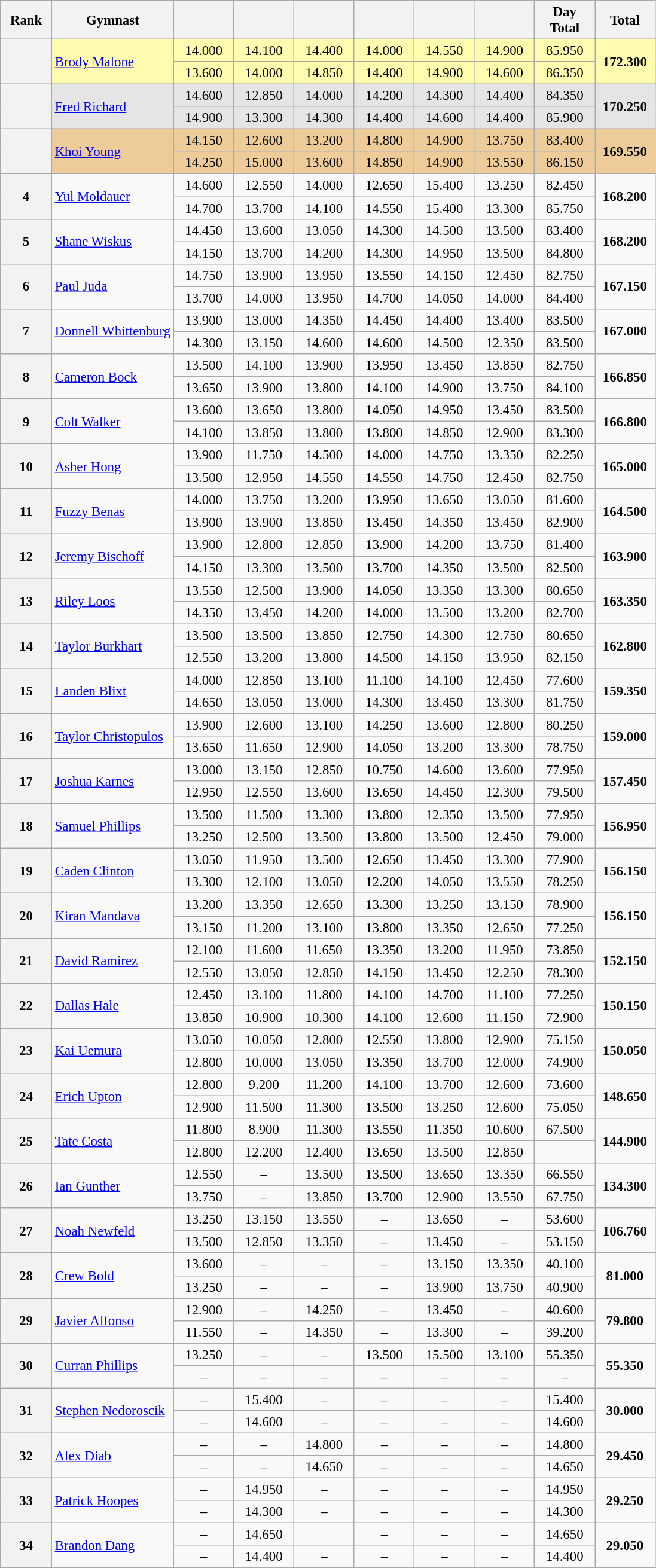<table class="wikitable sortable" style="text-align:center; font-size:95%">
<tr>
<th scope="col" style="width:50px;">Rank</th>
<th scope="col">Gymnast</th>
<th scope="col" style="width:60px;"></th>
<th scope="col" style="width:60px;"></th>
<th scope="col" style="width:60px;"></th>
<th scope="col" style="width:60px;"></th>
<th scope="col" style="width:60px;"></th>
<th scope="col" style="width:60px;"></th>
<th scope="col" style="width:60px;">Day Total</th>
<th scope="col" style="width:60px;">Total</th>
</tr>
<tr style="background:#fffcaf;">
<th rowspan="2" scope=row style="text-align:center"></th>
<td rowspan="2" align=left><a href='#'>Brody Malone</a></td>
<td>14.000</td>
<td>14.100</td>
<td>14.400</td>
<td>14.000</td>
<td>14.550</td>
<td>14.900</td>
<td>85.950</td>
<td rowspan="2"><strong>172.300</strong></td>
</tr>
<tr style="background:#fffcaf;">
<td>13.600</td>
<td>14.000</td>
<td>14.850</td>
<td>14.400</td>
<td>14.900</td>
<td>14.600</td>
<td>86.350</td>
</tr>
<tr style="background:#e5e5e5;">
<th rowspan="2" scope=row style="text-align:center"></th>
<td rowspan="2" align=left><a href='#'>Fred Richard</a></td>
<td>14.600</td>
<td>12.850</td>
<td>14.000</td>
<td>14.200</td>
<td>14.300</td>
<td>14.400</td>
<td>84.350</td>
<td rowspan="2"><strong>170.250</strong></td>
</tr>
<tr style="background:#e5e5e5;">
<td>14.900</td>
<td>13.300</td>
<td>14.300</td>
<td>14.400</td>
<td>14.600</td>
<td>14.400</td>
<td>85.900</td>
</tr>
<tr style="background:#ec9;">
<th rowspan="2" scope=row style="text-align:center"></th>
<td rowspan="2" align=left><a href='#'>Khoi Young</a></td>
<td>14.150</td>
<td>12.600</td>
<td>13.200</td>
<td>14.800</td>
<td>14.900</td>
<td>13.750</td>
<td>83.400</td>
<td rowspan="2"><strong>169.550</strong></td>
</tr>
<tr style="background:#ec9;">
<td>14.250</td>
<td>15.000</td>
<td>13.600</td>
<td>14.850</td>
<td>14.900</td>
<td>13.550</td>
<td>86.150</td>
</tr>
<tr>
<th rowspan="2" scope=row style="text-align:center">4</th>
<td rowspan="2" align=left><a href='#'>Yul Moldauer</a></td>
<td>14.600</td>
<td>12.550</td>
<td>14.000</td>
<td>12.650</td>
<td>15.400</td>
<td>13.250</td>
<td>82.450</td>
<td rowspan="2"><strong>168.200</strong></td>
</tr>
<tr>
<td>14.700</td>
<td>13.700</td>
<td>14.100</td>
<td>14.550</td>
<td>15.400</td>
<td>13.300</td>
<td>85.750</td>
</tr>
<tr>
<th rowspan="2" scope=row style="text-align:center">5</th>
<td rowspan="2" align=left><a href='#'>Shane Wiskus</a></td>
<td>14.450</td>
<td>13.600</td>
<td>13.050</td>
<td>14.300</td>
<td>14.500</td>
<td>13.500</td>
<td>83.400</td>
<td rowspan="2"><strong>168.200</strong></td>
</tr>
<tr>
<td>14.150</td>
<td>13.700</td>
<td>14.200</td>
<td>14.300</td>
<td>14.950</td>
<td>13.500</td>
<td>84.800</td>
</tr>
<tr>
<th rowspan="2" scope=row style="text-align:center">6</th>
<td rowspan="2" align=left><a href='#'>Paul Juda</a></td>
<td>14.750</td>
<td>13.900</td>
<td>13.950</td>
<td>13.550</td>
<td>14.150</td>
<td>12.450</td>
<td>82.750</td>
<td rowspan="2"><strong>167.150</strong></td>
</tr>
<tr>
<td>13.700</td>
<td>14.000</td>
<td>13.950</td>
<td>14.700</td>
<td>14.050</td>
<td>14.000</td>
<td>84.400</td>
</tr>
<tr>
<th rowspan="2" scope=row style="text-align:center">7</th>
<td rowspan="2" align=left><a href='#'>Donnell Whittenburg</a></td>
<td>13.900</td>
<td>13.000</td>
<td>14.350</td>
<td>14.450</td>
<td>14.400</td>
<td>13.400</td>
<td>83.500</td>
<td rowspan="2"><strong>167.000</strong></td>
</tr>
<tr>
<td>14.300</td>
<td>13.150</td>
<td>14.600</td>
<td>14.600</td>
<td>14.500</td>
<td>12.350</td>
<td>83.500</td>
</tr>
<tr>
<th rowspan="2" scope=row style="text-align:center">8</th>
<td rowspan="2" align=left><a href='#'>Cameron Bock</a></td>
<td>13.500</td>
<td>14.100</td>
<td>13.900</td>
<td>13.950</td>
<td>13.450</td>
<td>13.850</td>
<td>82.750</td>
<td rowspan="2"><strong>166.850</strong></td>
</tr>
<tr>
<td>13.650</td>
<td>13.900</td>
<td>13.800</td>
<td>14.100</td>
<td>14.900</td>
<td>13.750</td>
<td>84.100</td>
</tr>
<tr>
<th rowspan="2" scope=row style="text-align:center">9</th>
<td rowspan="2" align=left><a href='#'>Colt Walker</a></td>
<td>13.600</td>
<td>13.650</td>
<td>13.800</td>
<td>14.050</td>
<td>14.950</td>
<td>13.450</td>
<td>83.500</td>
<td rowspan="2"><strong>166.800</strong></td>
</tr>
<tr>
<td>14.100</td>
<td>13.850</td>
<td>13.800</td>
<td>13.800</td>
<td>14.850</td>
<td>12.900</td>
<td>83.300</td>
</tr>
<tr>
<th rowspan="2" scope=row style="text-align:center">10</th>
<td rowspan="2" align=left><a href='#'>Asher Hong</a></td>
<td>13.900</td>
<td>11.750</td>
<td>14.500</td>
<td>14.000</td>
<td>14.750</td>
<td>13.350</td>
<td>82.250</td>
<td rowspan="2"><strong>165.000</strong></td>
</tr>
<tr>
<td>13.500</td>
<td>12.950</td>
<td>14.550</td>
<td>14.550</td>
<td>14.750</td>
<td>12.450</td>
<td>82.750</td>
</tr>
<tr>
<th rowspan="2" scope=row style="text-align:center">11</th>
<td rowspan="2" align=left><a href='#'>Fuzzy Benas</a></td>
<td>14.000</td>
<td>13.750</td>
<td>13.200</td>
<td>13.950</td>
<td>13.650</td>
<td>13.050</td>
<td>81.600</td>
<td rowspan="2"><strong>164.500</strong></td>
</tr>
<tr>
<td>13.900</td>
<td>13.900</td>
<td>13.850</td>
<td>13.450</td>
<td>14.350</td>
<td>13.450</td>
<td>82.900</td>
</tr>
<tr>
<th rowspan="2" scope=row style="text-align:center">12</th>
<td rowspan="2" align=left><a href='#'>Jeremy Bischoff</a></td>
<td>13.900</td>
<td>12.800</td>
<td>12.850</td>
<td>13.900</td>
<td>14.200</td>
<td>13.750</td>
<td>81.400</td>
<td rowspan="2"><strong>163.900</strong></td>
</tr>
<tr>
<td>14.150</td>
<td>13.300</td>
<td>13.500</td>
<td>13.700</td>
<td>14.350</td>
<td>13.500</td>
<td>82.500</td>
</tr>
<tr>
<th rowspan="2" scope=row style="text-align:center">13</th>
<td rowspan="2" align=left><a href='#'>Riley Loos</a></td>
<td>13.550</td>
<td>12.500</td>
<td>13.900</td>
<td>14.050</td>
<td>13.350</td>
<td>13.300</td>
<td>80.650</td>
<td rowspan="2"><strong>163.350</strong></td>
</tr>
<tr>
<td>14.350</td>
<td>13.450</td>
<td>14.200</td>
<td>14.000</td>
<td>13.500</td>
<td>13.200</td>
<td>82.700</td>
</tr>
<tr>
<th rowspan="2" scope=row style="text-align:center">14</th>
<td rowspan="2" align=left><a href='#'>Taylor Burkhart</a></td>
<td>13.500</td>
<td>13.500</td>
<td>13.850</td>
<td>12.750</td>
<td>14.300</td>
<td>12.750</td>
<td>80.650</td>
<td rowspan="2"><strong>162.800</strong></td>
</tr>
<tr>
<td>12.550</td>
<td>13.200</td>
<td>13.800</td>
<td>14.500</td>
<td>14.150</td>
<td>13.950</td>
<td>82.150</td>
</tr>
<tr>
<th rowspan="2" scope=row style="text-align:center">15</th>
<td rowspan="2" align=left><a href='#'>Landen Blixt</a></td>
<td>14.000</td>
<td>12.850</td>
<td>13.100</td>
<td>11.100</td>
<td>14.100</td>
<td>12.450</td>
<td>77.600</td>
<td rowspan="2"><strong>159.350</strong></td>
</tr>
<tr>
<td>14.650</td>
<td>13.050</td>
<td>13.000</td>
<td>14.300</td>
<td>13.450</td>
<td>13.300</td>
<td>81.750</td>
</tr>
<tr>
<th rowspan="2" scope=row style="text-align:center">16</th>
<td rowspan="2" align=left><a href='#'>Taylor Christopulos</a></td>
<td>13.900</td>
<td>12.600</td>
<td>13.100</td>
<td>14.250</td>
<td>13.600</td>
<td>12.800</td>
<td>80.250</td>
<td rowspan="2"><strong>159.000</strong></td>
</tr>
<tr>
<td>13.650</td>
<td>11.650</td>
<td>12.900</td>
<td>14.050</td>
<td>13.200</td>
<td>13.300</td>
<td>78.750</td>
</tr>
<tr>
<th rowspan="2" scope=row style="text-align:center">17</th>
<td rowspan="2" align=left><a href='#'>Joshua Karnes</a></td>
<td>13.000</td>
<td>13.150</td>
<td>12.850</td>
<td>10.750</td>
<td>14.600</td>
<td>13.600</td>
<td>77.950</td>
<td rowspan="2"><strong>157.450</strong></td>
</tr>
<tr>
<td>12.950</td>
<td>12.550</td>
<td>13.600</td>
<td>13.650</td>
<td>14.450</td>
<td>12.300</td>
<td>79.500</td>
</tr>
<tr>
<th rowspan="2" scope=row style="text-align:center">18</th>
<td rowspan="2" align=left><a href='#'>Samuel Phillips</a></td>
<td>13.500</td>
<td>11.500</td>
<td>13.300</td>
<td>13.800</td>
<td>12.350</td>
<td>13.500</td>
<td>77.950</td>
<td rowspan="2"><strong>156.950</strong></td>
</tr>
<tr>
<td>13.250</td>
<td>12.500</td>
<td>13.500</td>
<td>13.800</td>
<td>13.500</td>
<td>12.450</td>
<td>79.000</td>
</tr>
<tr>
<th rowspan="2" scope=row style="text-align:center">19</th>
<td rowspan="2" align=left><a href='#'>Caden Clinton</a></td>
<td>13.050</td>
<td>11.950</td>
<td>13.500</td>
<td>12.650</td>
<td>13.450</td>
<td>13.300</td>
<td>77.900</td>
<td rowspan="2"><strong>156.150</strong></td>
</tr>
<tr>
<td>13.300</td>
<td>12.100</td>
<td>13.050</td>
<td>12.200</td>
<td>14.050</td>
<td>13.550</td>
<td>78.250</td>
</tr>
<tr>
<th rowspan="2" scope=row style="text-align:center">20</th>
<td rowspan="2" align=left><a href='#'>Kiran Mandava</a></td>
<td>13.200</td>
<td>13.350</td>
<td>12.650</td>
<td>13.300</td>
<td>13.250</td>
<td>13.150</td>
<td>78.900</td>
<td rowspan="2"><strong>156.150</strong></td>
</tr>
<tr>
<td>13.150</td>
<td>11.200</td>
<td>13.100</td>
<td>13.800</td>
<td>13.350</td>
<td>12.650</td>
<td>77.250</td>
</tr>
<tr>
<th rowspan="2" scope=row style="text-align:center">21</th>
<td rowspan="2" align=left><a href='#'>David Ramirez</a></td>
<td>12.100</td>
<td>11.600</td>
<td>11.650</td>
<td>13.350</td>
<td>13.200</td>
<td>11.950</td>
<td>73.850</td>
<td rowspan="2"><strong>152.150</strong></td>
</tr>
<tr>
<td>12.550</td>
<td>13.050</td>
<td>12.850</td>
<td>14.150</td>
<td>13.450</td>
<td>12.250</td>
<td>78.300</td>
</tr>
<tr>
<th rowspan="2" scope=row style="text-align:center">22</th>
<td rowspan="2" align=left><a href='#'>Dallas Hale</a></td>
<td>12.450</td>
<td>13.100</td>
<td>11.800</td>
<td>14.100</td>
<td>14.700</td>
<td>11.100</td>
<td>77.250</td>
<td rowspan="2"><strong>150.150</strong></td>
</tr>
<tr>
<td>13.850</td>
<td>10.900</td>
<td>10.300</td>
<td>14.100</td>
<td>12.600</td>
<td>11.150</td>
<td>72.900</td>
</tr>
<tr>
<th rowspan="2" scope=row style="text-align:center">23</th>
<td rowspan="2" align=left><a href='#'>Kai Uemura</a></td>
<td>13.050</td>
<td>10.050</td>
<td>12.800</td>
<td>12.550</td>
<td>13.800</td>
<td>12.900</td>
<td>75.150</td>
<td rowspan="2"><strong>150.050</strong></td>
</tr>
<tr>
<td>12.800</td>
<td>10.000</td>
<td>13.050</td>
<td>13.350</td>
<td>13.700</td>
<td>12.000</td>
<td>74.900</td>
</tr>
<tr>
<th rowspan="2" scope=row style="text-align:center">24</th>
<td rowspan="2" align=left><a href='#'>Erich Upton</a></td>
<td>12.800</td>
<td>9.200</td>
<td>11.200</td>
<td>14.100</td>
<td>13.700</td>
<td>12.600</td>
<td>73.600</td>
<td rowspan="2"><strong>148.650</strong></td>
</tr>
<tr>
<td>12.900</td>
<td>11.500</td>
<td>11.300</td>
<td>13.500</td>
<td>13.250</td>
<td>12.600</td>
<td>75.050</td>
</tr>
<tr>
<th rowspan="2" scope=row style="text-align:center">25</th>
<td rowspan="2" align=left><a href='#'>Tate Costa</a></td>
<td>11.800</td>
<td>8.900</td>
<td>11.300</td>
<td>13.550</td>
<td>11.350</td>
<td>10.600</td>
<td>67.500</td>
<td rowspan="2"><strong>144.900</strong></td>
</tr>
<tr>
<td>12.800</td>
<td>12.200</td>
<td>12.400</td>
<td>13.650</td>
<td>13.500</td>
<td>12.850</td>
<td></td>
</tr>
<tr>
<th rowspan="2" scope=row style="text-align:center">26</th>
<td rowspan="2" align=left><a href='#'>Ian Gunther</a></td>
<td>12.550</td>
<td>–</td>
<td>13.500</td>
<td>13.500</td>
<td>13.650</td>
<td>13.350</td>
<td>66.550</td>
<td rowspan="2"><strong>134.300</strong></td>
</tr>
<tr>
<td>13.750</td>
<td>–</td>
<td>13.850</td>
<td>13.700</td>
<td>12.900</td>
<td>13.550</td>
<td>67.750</td>
</tr>
<tr>
<th rowspan="2" scope=row style="text-align:center">27</th>
<td rowspan="2" align=left><a href='#'>Noah Newfeld</a></td>
<td>13.250</td>
<td>13.150</td>
<td>13.550</td>
<td>–</td>
<td>13.650</td>
<td>–</td>
<td>53.600</td>
<td rowspan="2"><strong>106.760</strong></td>
</tr>
<tr>
<td>13.500</td>
<td>12.850</td>
<td>13.350</td>
<td>–</td>
<td>13.450</td>
<td>–</td>
<td>53.150</td>
</tr>
<tr>
<th rowspan="2" scope=row style="text-align:center">28</th>
<td rowspan="2" align=left><a href='#'>Crew Bold</a></td>
<td>13.600</td>
<td>–</td>
<td>–</td>
<td>–</td>
<td>13.150</td>
<td>13.350</td>
<td>40.100</td>
<td rowspan="2"><strong>81.000</strong></td>
</tr>
<tr>
<td>13.250</td>
<td>–</td>
<td>–</td>
<td>–</td>
<td>13.900</td>
<td>13.750</td>
<td>40.900</td>
</tr>
<tr>
<th rowspan="2" scope=row style="text-align:center">29</th>
<td rowspan="2" align=left><a href='#'>Javier Alfonso</a></td>
<td>12.900</td>
<td>–</td>
<td>14.250</td>
<td>–</td>
<td>13.450</td>
<td>–</td>
<td>40.600</td>
<td rowspan="2"><strong>79.800</strong></td>
</tr>
<tr>
<td>11.550</td>
<td>–</td>
<td>14.350</td>
<td>–</td>
<td>13.300</td>
<td>–</td>
<td>39.200</td>
</tr>
<tr>
<th rowspan="2" scope=row style="text-align:center">30</th>
<td rowspan="2" align=left><a href='#'>Curran Phillips</a></td>
<td>13.250</td>
<td>–</td>
<td>–</td>
<td>13.500</td>
<td>15.500</td>
<td>13.100</td>
<td>55.350</td>
<td rowspan="2"><strong>55.350</strong></td>
</tr>
<tr>
<td>–</td>
<td>–</td>
<td>–</td>
<td>–</td>
<td>–</td>
<td>–</td>
<td>–</td>
</tr>
<tr>
<th rowspan="2" scope=row style="text-align:center">31</th>
<td rowspan="2" align=left><a href='#'>Stephen Nedoroscik</a></td>
<td>–</td>
<td>15.400</td>
<td>–</td>
<td>–</td>
<td>–</td>
<td>–</td>
<td>15.400</td>
<td rowspan="2"><strong>30.000</strong></td>
</tr>
<tr>
<td>–</td>
<td>14.600</td>
<td>–</td>
<td>–</td>
<td>–</td>
<td>–</td>
<td>14.600</td>
</tr>
<tr>
<th rowspan="2" scope=row style="text-align:center">32</th>
<td rowspan="2" align=left><a href='#'>Alex Diab</a></td>
<td>–</td>
<td>–</td>
<td>14.800</td>
<td>–</td>
<td>–</td>
<td>–</td>
<td>14.800</td>
<td rowspan="2"><strong>29.450</strong></td>
</tr>
<tr>
<td>–</td>
<td>–</td>
<td>14.650</td>
<td>–</td>
<td>–</td>
<td>–</td>
<td>14.650</td>
</tr>
<tr>
<th rowspan="2" scope=row style="text-align:center">33</th>
<td rowspan="2" align=left><a href='#'>Patrick Hoopes</a></td>
<td>–</td>
<td>14.950</td>
<td>–</td>
<td>–</td>
<td>–</td>
<td>–</td>
<td>14.950</td>
<td rowspan="2"><strong>29.250</strong></td>
</tr>
<tr>
<td>–</td>
<td>14.300</td>
<td>–</td>
<td>–</td>
<td>–</td>
<td>–</td>
<td>14.300</td>
</tr>
<tr>
<th rowspan="2" scope=row style="text-align:center">34</th>
<td rowspan="2" align=left><a href='#'>Brandon Dang</a></td>
<td>–</td>
<td>14.650</td>
<td></td>
<td>–</td>
<td>–</td>
<td>–</td>
<td>14.650</td>
<td rowspan="2"><strong>29.050</strong></td>
</tr>
<tr>
<td>–</td>
<td>14.400</td>
<td>–</td>
<td>–</td>
<td>–</td>
<td>–</td>
<td>14.400</td>
</tr>
</table>
